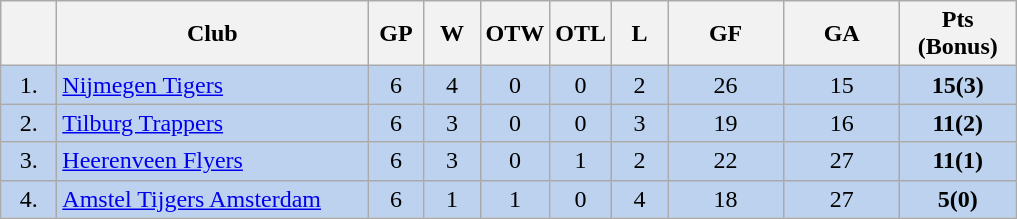<table class="wikitable">
<tr>
<th width="30"></th>
<th width="200">Club</th>
<th width="30">GP</th>
<th width="30">W</th>
<th width="30">OTW</th>
<th width="30">OTL</th>
<th width="30">L</th>
<th width="70">GF</th>
<th width="70">GA</th>
<th width="70">Pts (Bonus)</th>
</tr>
<tr bgcolor="#BCD2EE" align="center">
<td>1.</td>
<td align="left"><a href='#'>Nijmegen Tigers</a></td>
<td>6</td>
<td>4</td>
<td>0</td>
<td>0</td>
<td>2</td>
<td>26</td>
<td>15</td>
<td><strong>15(3)</strong></td>
</tr>
<tr bgcolor="#BCD2EE" align="center">
<td>2.</td>
<td align="left"><a href='#'>Tilburg Trappers</a></td>
<td>6</td>
<td>3</td>
<td>0</td>
<td>0</td>
<td>3</td>
<td>19</td>
<td>16</td>
<td><strong>11(2)</strong></td>
</tr>
<tr bgcolor="#BCD2EE" align="center">
<td>3.</td>
<td align="left"><a href='#'>Heerenveen Flyers</a></td>
<td>6</td>
<td>3</td>
<td>0</td>
<td>1</td>
<td>2</td>
<td>22</td>
<td>27</td>
<td><strong>11(1)</strong></td>
</tr>
<tr bgcolor="#BCD2EE" align="center">
<td>4.</td>
<td align="left"><a href='#'>Amstel Tijgers Amsterdam</a></td>
<td>6</td>
<td>1</td>
<td>1</td>
<td>0</td>
<td>4</td>
<td>18</td>
<td>27</td>
<td><strong>5(0)</strong></td>
</tr>
</table>
